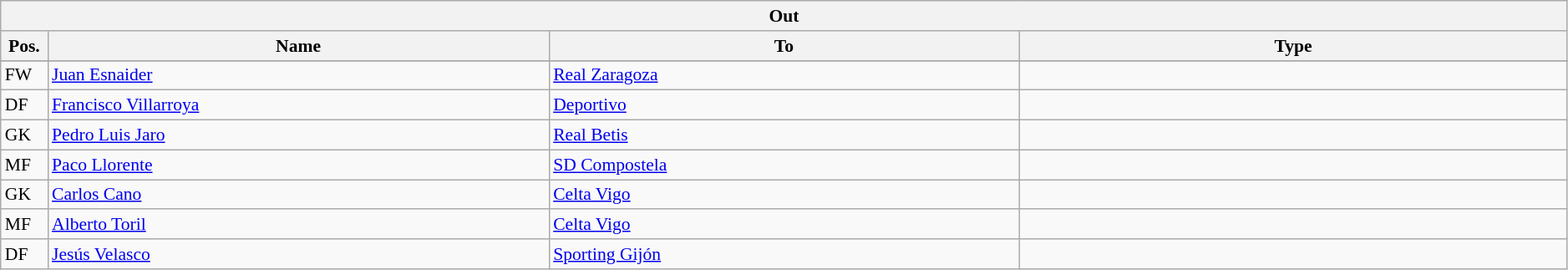<table class="wikitable" style="font-size:90%;width:99%;">
<tr>
<th colspan="4">Out</th>
</tr>
<tr>
<th width=3%>Pos.</th>
<th width=32%>Name</th>
<th width=30%>To</th>
<th width=35%>Type</th>
</tr>
<tr>
</tr>
<tr>
<td>FW</td>
<td><a href='#'>Juan Esnaider</a></td>
<td><a href='#'>Real Zaragoza</a></td>
<td></td>
</tr>
<tr>
<td>DF</td>
<td><a href='#'>Francisco Villarroya</a></td>
<td><a href='#'>Deportivo</a></td>
<td></td>
</tr>
<tr>
<td>GK</td>
<td><a href='#'>Pedro Luis Jaro</a></td>
<td><a href='#'>Real Betis</a></td>
<td></td>
</tr>
<tr>
<td>MF</td>
<td><a href='#'>Paco Llorente</a></td>
<td><a href='#'>SD Compostela</a></td>
<td></td>
</tr>
<tr>
<td>GK</td>
<td><a href='#'>Carlos Cano</a></td>
<td><a href='#'>Celta Vigo</a></td>
<td></td>
</tr>
<tr>
<td>MF</td>
<td><a href='#'>Alberto Toril</a></td>
<td><a href='#'>Celta Vigo</a></td>
<td></td>
</tr>
<tr>
<td>DF</td>
<td><a href='#'>Jesús Velasco</a></td>
<td><a href='#'>Sporting Gijón</a></td>
<td></td>
</tr>
</table>
